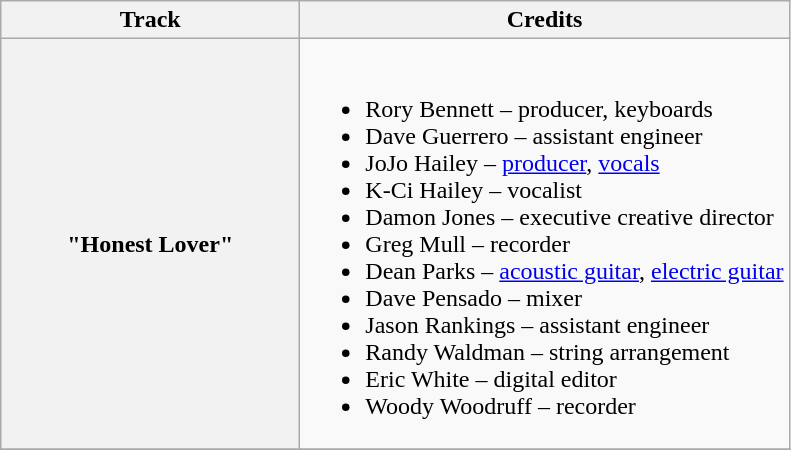<table class="wikitable plainrowheaders">
<tr>
<th scope="col" style="width:12em;">Track</th>
<th scope="col">Credits</th>
</tr>
<tr>
<th scope="row">"Honest Lover"</th>
<td><br><ul><li>Rory Bennett – producer, keyboards</li><li>Dave Guerrero – assistant engineer</li><li>JoJo Hailey – <a href='#'>producer</a>, <a href='#'>vocals</a></li><li>K-Ci Hailey – vocalist</li><li>Damon Jones – executive creative director</li><li>Greg Mull – recorder</li><li>Dean Parks – <a href='#'>acoustic guitar</a>, <a href='#'>electric guitar</a></li><li>Dave Pensado – mixer</li><li>Jason Rankings – assistant engineer</li><li>Randy Waldman – string arrangement</li><li>Eric White – digital editor</li><li>Woody Woodruff – recorder</li></ul></td>
</tr>
<tr>
</tr>
</table>
